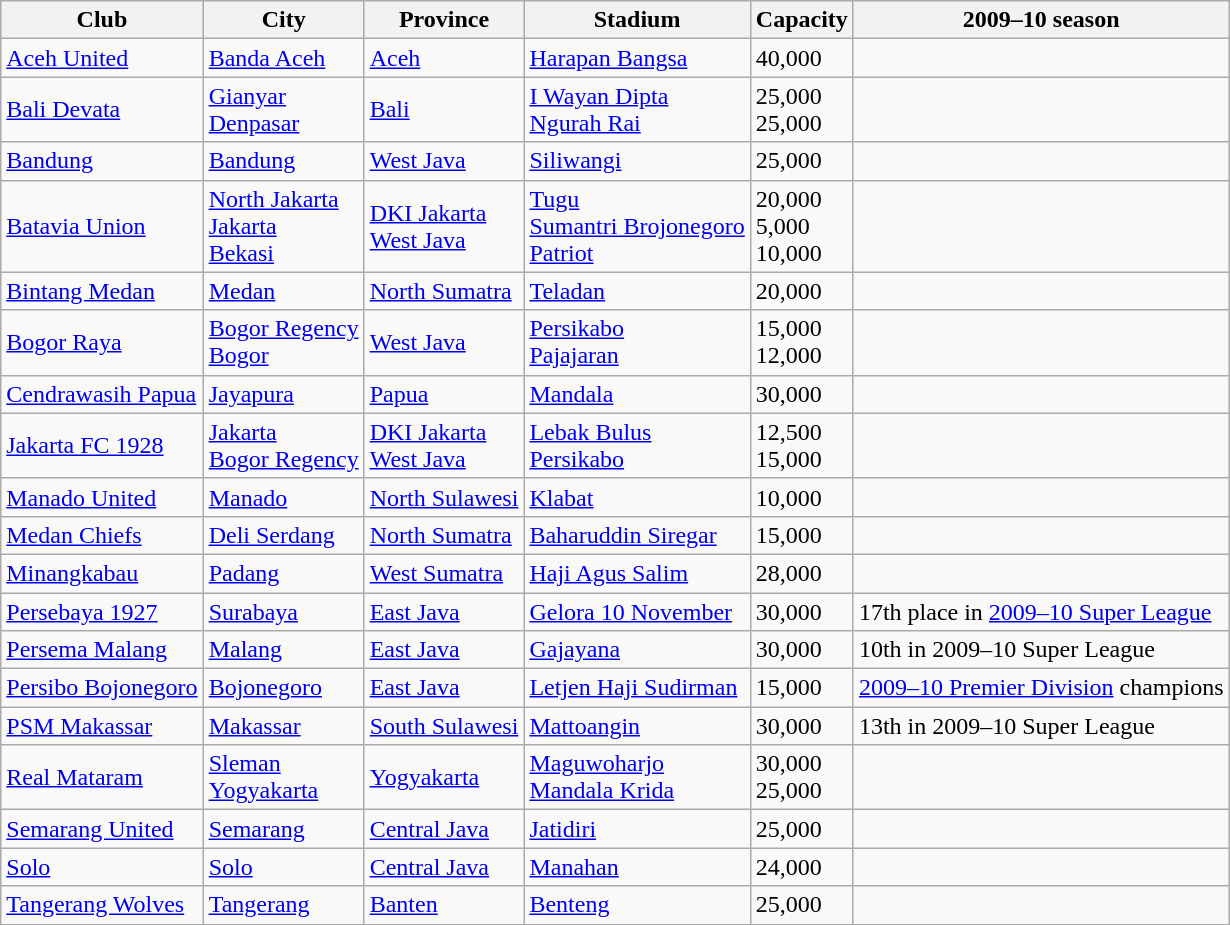<table class="wikitable sortable">
<tr>
<th>Club</th>
<th>City</th>
<th>Province</th>
<th>Stadium</th>
<th>Capacity</th>
<th>2009–10 season</th>
</tr>
<tr>
<td><a href='#'>Aceh United</a></td>
<td><a href='#'>Banda Aceh</a></td>
<td><a href='#'>Aceh</a></td>
<td><a href='#'>Harapan Bangsa</a></td>
<td>40,000</td>
<td></td>
</tr>
<tr>
<td><a href='#'>Bali Devata</a></td>
<td><a href='#'>Gianyar</a><br><a href='#'>Denpasar</a></td>
<td><a href='#'>Bali</a></td>
<td><a href='#'>I Wayan Dipta</a><br><a href='#'>Ngurah Rai</a></td>
<td>25,000<br>25,000</td>
<td></td>
</tr>
<tr>
<td><a href='#'>Bandung</a></td>
<td><a href='#'>Bandung</a></td>
<td><a href='#'>West Java</a></td>
<td><a href='#'>Siliwangi</a></td>
<td>25,000</td>
<td></td>
</tr>
<tr>
<td><a href='#'>Batavia Union</a></td>
<td><a href='#'>North Jakarta</a><br><a href='#'>Jakarta</a><br><a href='#'>Bekasi</a></td>
<td><a href='#'>DKI Jakarta</a><br><a href='#'>West Java</a></td>
<td><a href='#'>Tugu</a><br><a href='#'>Sumantri Brojonegoro</a><br><a href='#'>Patriot</a></td>
<td>20,000<br>5,000<br>10,000</td>
<td></td>
</tr>
<tr>
<td><a href='#'>Bintang Medan</a></td>
<td><a href='#'>Medan</a></td>
<td><a href='#'>North Sumatra</a></td>
<td><a href='#'>Teladan</a></td>
<td>20,000</td>
<td></td>
</tr>
<tr>
<td><a href='#'>Bogor Raya</a></td>
<td><a href='#'>Bogor Regency</a><br><a href='#'>Bogor</a></td>
<td><a href='#'>West Java</a></td>
<td><a href='#'>Persikabo</a><br><a href='#'>Pajajaran</a></td>
<td>15,000 <br>12,000</td>
<td></td>
</tr>
<tr>
<td><a href='#'>Cendrawasih Papua</a></td>
<td><a href='#'>Jayapura</a></td>
<td><a href='#'>Papua</a></td>
<td><a href='#'>Mandala</a></td>
<td>30,000</td>
<td></td>
</tr>
<tr>
<td><a href='#'>Jakarta FC 1928</a></td>
<td><a href='#'>Jakarta</a><br><a href='#'>Bogor Regency</a></td>
<td><a href='#'>DKI Jakarta</a><br><a href='#'>West Java</a></td>
<td><a href='#'>Lebak Bulus</a><br><a href='#'>Persikabo</a></td>
<td>12,500<br>15,000</td>
<td></td>
</tr>
<tr>
<td><a href='#'>Manado United</a></td>
<td><a href='#'>Manado</a></td>
<td><a href='#'>North Sulawesi</a></td>
<td><a href='#'>Klabat</a></td>
<td>10,000</td>
<td></td>
</tr>
<tr>
<td><a href='#'>Medan Chiefs</a></td>
<td><a href='#'>Deli Serdang</a></td>
<td><a href='#'>North Sumatra</a></td>
<td><a href='#'>Baharuddin Siregar</a></td>
<td>15,000</td>
<td></td>
</tr>
<tr>
<td><a href='#'>Minangkabau</a></td>
<td><a href='#'>Padang</a></td>
<td><a href='#'>West Sumatra</a></td>
<td><a href='#'>Haji Agus Salim</a></td>
<td>28,000</td>
<td></td>
</tr>
<tr>
<td><a href='#'>Persebaya 1927</a></td>
<td><a href='#'>Surabaya</a></td>
<td><a href='#'>East Java</a></td>
<td><a href='#'>Gelora 10 November</a></td>
<td>30,000</td>
<td>17th place in <a href='#'>2009–10 Super League</a></td>
</tr>
<tr>
<td><a href='#'>Persema Malang</a></td>
<td><a href='#'>Malang</a></td>
<td><a href='#'>East Java</a></td>
<td><a href='#'>Gajayana</a></td>
<td>30,000</td>
<td>10th in 2009–10 Super League</td>
</tr>
<tr>
<td><a href='#'>Persibo Bojonegoro</a></td>
<td><a href='#'>Bojonegoro</a></td>
<td><a href='#'>East Java</a></td>
<td><a href='#'>Letjen Haji Sudirman</a></td>
<td>15,000</td>
<td><a href='#'>2009–10 Premier Division</a> champions</td>
</tr>
<tr>
<td><a href='#'>PSM Makassar</a></td>
<td><a href='#'>Makassar</a></td>
<td><a href='#'>South Sulawesi</a></td>
<td><a href='#'>Mattoangin</a></td>
<td>30,000</td>
<td>13th in 2009–10 Super League</td>
</tr>
<tr>
<td><a href='#'>Real Mataram</a></td>
<td><a href='#'>Sleman</a><br><a href='#'>Yogyakarta</a></td>
<td><a href='#'>Yogyakarta</a></td>
<td><a href='#'>Maguwoharjo</a><br><a href='#'>Mandala Krida</a></td>
<td>30,000<br>25,000</td>
<td></td>
</tr>
<tr>
<td><a href='#'>Semarang United</a></td>
<td><a href='#'>Semarang</a></td>
<td><a href='#'>Central Java</a></td>
<td><a href='#'>Jatidiri</a></td>
<td>25,000</td>
<td></td>
</tr>
<tr>
<td><a href='#'>Solo</a></td>
<td><a href='#'>Solo</a></td>
<td><a href='#'>Central Java</a></td>
<td><a href='#'>Manahan</a></td>
<td>24,000</td>
<td></td>
</tr>
<tr>
<td><a href='#'>Tangerang Wolves</a></td>
<td><a href='#'>Tangerang</a></td>
<td><a href='#'>Banten</a></td>
<td><a href='#'>Benteng</a></td>
<td>25,000</td>
<td></td>
</tr>
</table>
